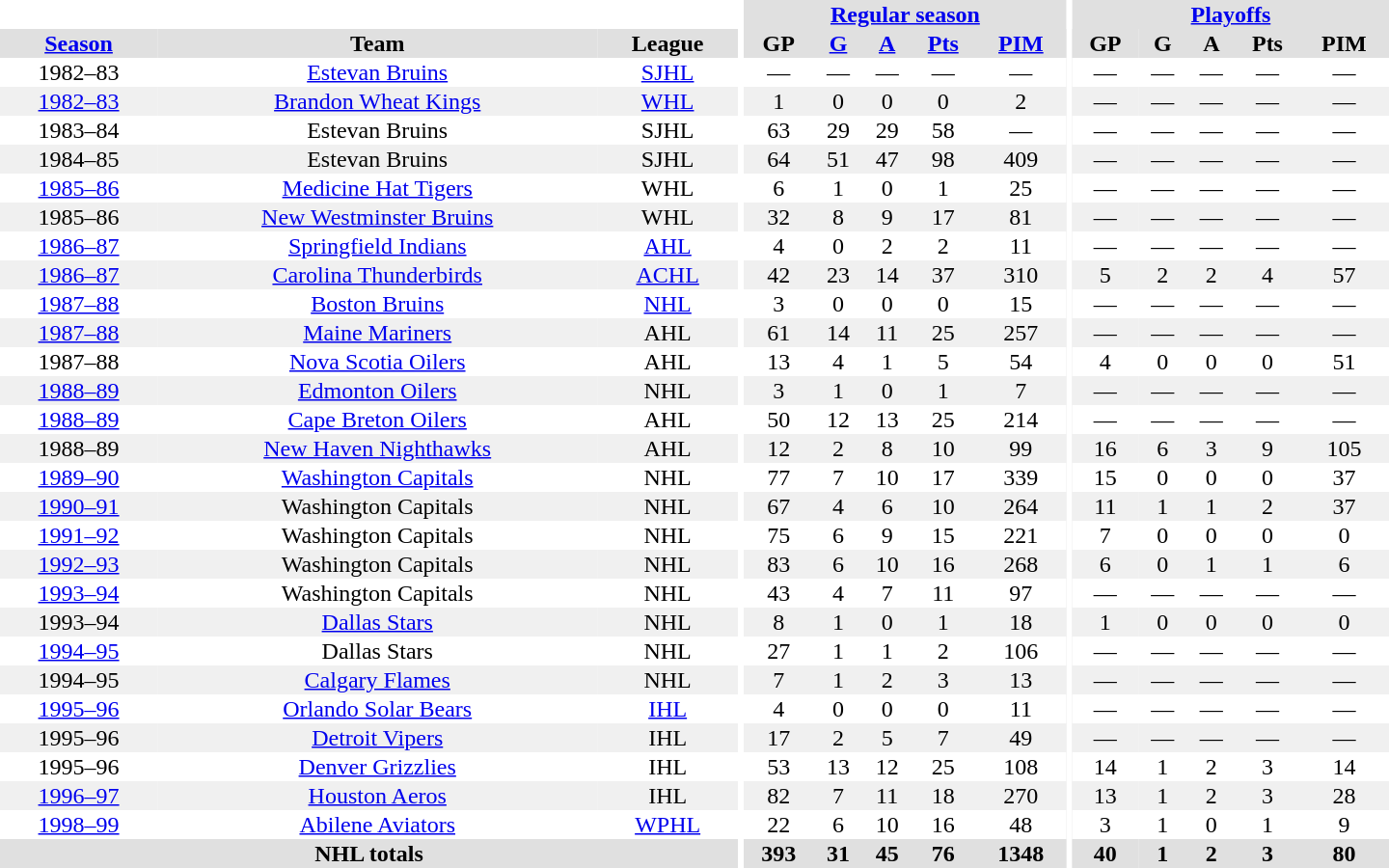<table border="0" cellpadding="1" cellspacing="0" style="text-align:center; width:60em">
<tr bgcolor="#e0e0e0">
<th colspan="3" bgcolor="#ffffff"></th>
<th rowspan="100" bgcolor="#ffffff"></th>
<th colspan="5"><a href='#'>Regular season</a></th>
<th rowspan="100" bgcolor="#ffffff"></th>
<th colspan="5"><a href='#'>Playoffs</a></th>
</tr>
<tr bgcolor="#e0e0e0">
<th><a href='#'>Season</a></th>
<th>Team</th>
<th>League</th>
<th>GP</th>
<th><a href='#'>G</a></th>
<th><a href='#'>A</a></th>
<th><a href='#'>Pts</a></th>
<th><a href='#'>PIM</a></th>
<th>GP</th>
<th>G</th>
<th>A</th>
<th>Pts</th>
<th>PIM</th>
</tr>
<tr>
<td>1982–83</td>
<td><a href='#'>Estevan Bruins</a></td>
<td><a href='#'>SJHL</a></td>
<td>—</td>
<td>—</td>
<td>—</td>
<td>—</td>
<td>—</td>
<td>—</td>
<td>—</td>
<td>—</td>
<td>—</td>
<td>—</td>
</tr>
<tr bgcolor="#f0f0f0">
<td><a href='#'>1982–83</a></td>
<td><a href='#'>Brandon Wheat Kings</a></td>
<td><a href='#'>WHL</a></td>
<td>1</td>
<td>0</td>
<td>0</td>
<td>0</td>
<td>2</td>
<td>—</td>
<td>—</td>
<td>—</td>
<td>—</td>
<td>—</td>
</tr>
<tr>
<td>1983–84</td>
<td>Estevan Bruins</td>
<td>SJHL</td>
<td>63</td>
<td>29</td>
<td>29</td>
<td>58</td>
<td>—</td>
<td>—</td>
<td>—</td>
<td>—</td>
<td>—</td>
<td>—</td>
</tr>
<tr bgcolor="#f0f0f0">
<td>1984–85</td>
<td>Estevan Bruins</td>
<td>SJHL</td>
<td>64</td>
<td>51</td>
<td>47</td>
<td>98</td>
<td>409</td>
<td>—</td>
<td>—</td>
<td>—</td>
<td>—</td>
<td>—</td>
</tr>
<tr>
<td><a href='#'>1985–86</a></td>
<td><a href='#'>Medicine Hat Tigers</a></td>
<td>WHL</td>
<td>6</td>
<td>1</td>
<td>0</td>
<td>1</td>
<td>25</td>
<td>—</td>
<td>—</td>
<td>—</td>
<td>—</td>
<td>—</td>
</tr>
<tr bgcolor="#f0f0f0">
<td>1985–86</td>
<td><a href='#'>New Westminster Bruins</a></td>
<td>WHL</td>
<td>32</td>
<td>8</td>
<td>9</td>
<td>17</td>
<td>81</td>
<td>—</td>
<td>—</td>
<td>—</td>
<td>—</td>
<td>—</td>
</tr>
<tr>
<td><a href='#'>1986–87</a></td>
<td><a href='#'>Springfield Indians</a></td>
<td><a href='#'>AHL</a></td>
<td>4</td>
<td>0</td>
<td>2</td>
<td>2</td>
<td>11</td>
<td>—</td>
<td>—</td>
<td>—</td>
<td>—</td>
<td>—</td>
</tr>
<tr bgcolor="#f0f0f0">
<td><a href='#'>1986–87</a></td>
<td><a href='#'>Carolina Thunderbirds</a></td>
<td><a href='#'>ACHL</a></td>
<td>42</td>
<td>23</td>
<td>14</td>
<td>37</td>
<td>310</td>
<td>5</td>
<td>2</td>
<td>2</td>
<td>4</td>
<td>57</td>
</tr>
<tr>
<td><a href='#'>1987–88</a></td>
<td><a href='#'>Boston Bruins</a></td>
<td><a href='#'>NHL</a></td>
<td>3</td>
<td>0</td>
<td>0</td>
<td>0</td>
<td>15</td>
<td>—</td>
<td>—</td>
<td>—</td>
<td>—</td>
<td>—</td>
</tr>
<tr bgcolor="#f0f0f0">
<td><a href='#'>1987–88</a></td>
<td><a href='#'>Maine Mariners</a></td>
<td>AHL</td>
<td>61</td>
<td>14</td>
<td>11</td>
<td>25</td>
<td>257</td>
<td>—</td>
<td>—</td>
<td>—</td>
<td>—</td>
<td>—</td>
</tr>
<tr>
<td>1987–88</td>
<td><a href='#'>Nova Scotia Oilers</a></td>
<td>AHL</td>
<td>13</td>
<td>4</td>
<td>1</td>
<td>5</td>
<td>54</td>
<td>4</td>
<td>0</td>
<td>0</td>
<td>0</td>
<td>51</td>
</tr>
<tr bgcolor="#f0f0f0">
<td><a href='#'>1988–89</a></td>
<td><a href='#'>Edmonton Oilers</a></td>
<td>NHL</td>
<td>3</td>
<td>1</td>
<td>0</td>
<td>1</td>
<td>7</td>
<td>—</td>
<td>—</td>
<td>—</td>
<td>—</td>
<td>—</td>
</tr>
<tr>
<td><a href='#'>1988–89</a></td>
<td><a href='#'>Cape Breton Oilers</a></td>
<td>AHL</td>
<td>50</td>
<td>12</td>
<td>13</td>
<td>25</td>
<td>214</td>
<td>—</td>
<td>—</td>
<td>—</td>
<td>—</td>
<td>—</td>
</tr>
<tr bgcolor="#f0f0f0">
<td>1988–89</td>
<td><a href='#'>New Haven Nighthawks</a></td>
<td>AHL</td>
<td>12</td>
<td>2</td>
<td>8</td>
<td>10</td>
<td>99</td>
<td>16</td>
<td>6</td>
<td>3</td>
<td>9</td>
<td>105</td>
</tr>
<tr>
<td><a href='#'>1989–90</a></td>
<td><a href='#'>Washington Capitals</a></td>
<td>NHL</td>
<td>77</td>
<td>7</td>
<td>10</td>
<td>17</td>
<td>339</td>
<td>15</td>
<td>0</td>
<td>0</td>
<td>0</td>
<td>37</td>
</tr>
<tr bgcolor="#f0f0f0">
<td><a href='#'>1990–91</a></td>
<td>Washington Capitals</td>
<td>NHL</td>
<td>67</td>
<td>4</td>
<td>6</td>
<td>10</td>
<td>264</td>
<td>11</td>
<td>1</td>
<td>1</td>
<td>2</td>
<td>37</td>
</tr>
<tr>
<td><a href='#'>1991–92</a></td>
<td>Washington Capitals</td>
<td>NHL</td>
<td>75</td>
<td>6</td>
<td>9</td>
<td>15</td>
<td>221</td>
<td>7</td>
<td>0</td>
<td>0</td>
<td>0</td>
<td>0</td>
</tr>
<tr bgcolor="#f0f0f0">
<td><a href='#'>1992–93</a></td>
<td>Washington Capitals</td>
<td>NHL</td>
<td>83</td>
<td>6</td>
<td>10</td>
<td>16</td>
<td>268</td>
<td>6</td>
<td>0</td>
<td>1</td>
<td>1</td>
<td>6</td>
</tr>
<tr>
<td><a href='#'>1993–94</a></td>
<td>Washington Capitals</td>
<td>NHL</td>
<td>43</td>
<td>4</td>
<td>7</td>
<td>11</td>
<td>97</td>
<td>—</td>
<td>—</td>
<td>—</td>
<td>—</td>
<td>—</td>
</tr>
<tr bgcolor="#f0f0f0">
<td>1993–94</td>
<td><a href='#'>Dallas Stars</a></td>
<td>NHL</td>
<td>8</td>
<td>1</td>
<td>0</td>
<td>1</td>
<td>18</td>
<td>1</td>
<td>0</td>
<td>0</td>
<td>0</td>
<td>0</td>
</tr>
<tr>
<td><a href='#'>1994–95</a></td>
<td>Dallas Stars</td>
<td>NHL</td>
<td>27</td>
<td>1</td>
<td>1</td>
<td>2</td>
<td>106</td>
<td>—</td>
<td>—</td>
<td>—</td>
<td>—</td>
<td>—</td>
</tr>
<tr bgcolor="#f0f0f0">
<td>1994–95</td>
<td><a href='#'>Calgary Flames</a></td>
<td>NHL</td>
<td>7</td>
<td>1</td>
<td>2</td>
<td>3</td>
<td>13</td>
<td>—</td>
<td>—</td>
<td>—</td>
<td>—</td>
<td>—</td>
</tr>
<tr>
<td><a href='#'>1995–96</a></td>
<td><a href='#'>Orlando Solar Bears</a></td>
<td><a href='#'>IHL</a></td>
<td>4</td>
<td>0</td>
<td>0</td>
<td>0</td>
<td>11</td>
<td>—</td>
<td>—</td>
<td>—</td>
<td>—</td>
<td>—</td>
</tr>
<tr bgcolor="#f0f0f0">
<td>1995–96</td>
<td><a href='#'>Detroit Vipers</a></td>
<td>IHL</td>
<td>17</td>
<td>2</td>
<td>5</td>
<td>7</td>
<td>49</td>
<td>—</td>
<td>—</td>
<td>—</td>
<td>—</td>
<td>—</td>
</tr>
<tr>
<td>1995–96</td>
<td><a href='#'>Denver Grizzlies</a></td>
<td>IHL</td>
<td>53</td>
<td>13</td>
<td>12</td>
<td>25</td>
<td>108</td>
<td>14</td>
<td>1</td>
<td>2</td>
<td>3</td>
<td>14</td>
</tr>
<tr bgcolor="#f0f0f0">
<td><a href='#'>1996–97</a></td>
<td><a href='#'>Houston Aeros</a></td>
<td>IHL</td>
<td>82</td>
<td>7</td>
<td>11</td>
<td>18</td>
<td>270</td>
<td>13</td>
<td>1</td>
<td>2</td>
<td>3</td>
<td>28</td>
</tr>
<tr>
<td><a href='#'>1998–99</a></td>
<td><a href='#'>Abilene Aviators</a></td>
<td><a href='#'>WPHL</a></td>
<td>22</td>
<td>6</td>
<td>10</td>
<td>16</td>
<td>48</td>
<td>3</td>
<td>1</td>
<td>0</td>
<td>1</td>
<td>9</td>
</tr>
<tr bgcolor="#e0e0e0">
<th colspan="3">NHL totals</th>
<th>393</th>
<th>31</th>
<th>45</th>
<th>76</th>
<th>1348</th>
<th>40</th>
<th>1</th>
<th>2</th>
<th>3</th>
<th>80</th>
</tr>
</table>
